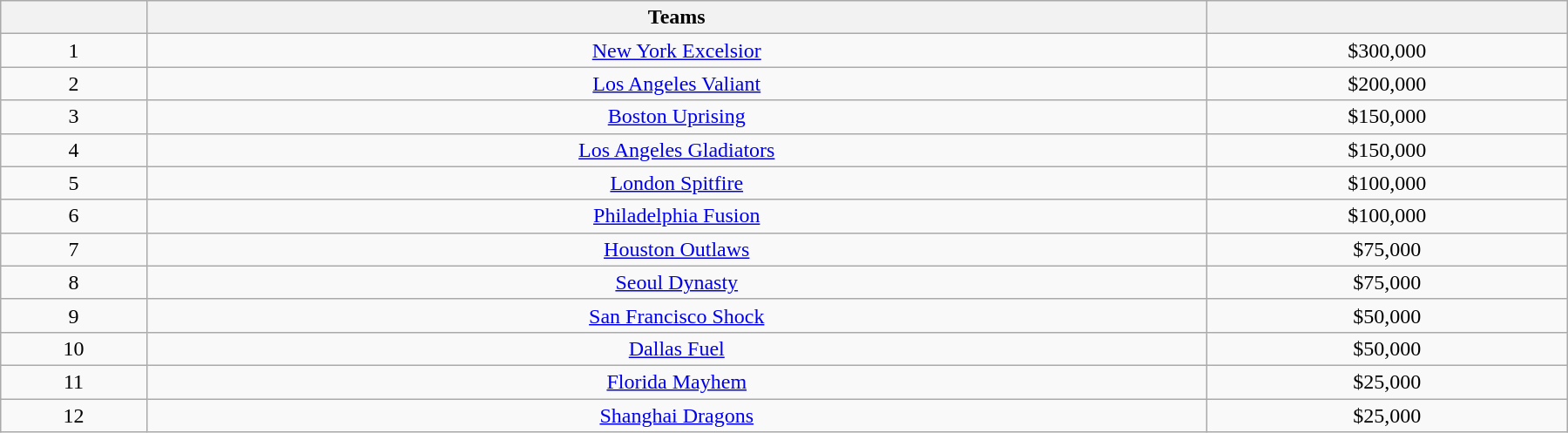<table class="wikitable" style="text-align: center; margin-left: auto; margin-right: auto; border: none; width:95%;">
<tr>
<th scope="col" style="width: 20px;"></th>
<th scope="col" style="width: 190px;">Teams</th>
<th scope="col" style="width: 50px;"></th>
</tr>
<tr>
<td>1</td>
<td><a href='#'>New York Excelsior</a></td>
<td>$300,000</td>
</tr>
<tr>
<td>2</td>
<td><a href='#'>Los Angeles Valiant</a></td>
<td>$200,000</td>
</tr>
<tr>
<td>3</td>
<td><a href='#'>Boston Uprising</a></td>
<td>$150,000</td>
</tr>
<tr>
<td>4</td>
<td><a href='#'>Los Angeles Gladiators</a></td>
<td>$150,000</td>
</tr>
<tr>
<td>5</td>
<td><a href='#'>London Spitfire</a></td>
<td>$100,000</td>
</tr>
<tr>
<td>6</td>
<td><a href='#'>Philadelphia Fusion</a></td>
<td>$100,000</td>
</tr>
<tr>
<td>7</td>
<td><a href='#'>Houston Outlaws</a></td>
<td>$75,000</td>
</tr>
<tr>
<td>8</td>
<td><a href='#'>Seoul Dynasty</a></td>
<td>$75,000</td>
</tr>
<tr>
<td>9</td>
<td><a href='#'>San Francisco Shock</a></td>
<td>$50,000</td>
</tr>
<tr>
<td>10</td>
<td><a href='#'>Dallas Fuel</a></td>
<td>$50,000</td>
</tr>
<tr>
<td>11</td>
<td><a href='#'>Florida Mayhem</a></td>
<td>$25,000</td>
</tr>
<tr>
<td>12</td>
<td><a href='#'>Shanghai Dragons</a></td>
<td>$25,000</td>
</tr>
</table>
